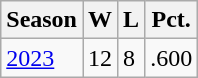<table class="wikitable">
<tr>
<th>Season</th>
<th>W</th>
<th>L</th>
<th>Pct.</th>
</tr>
<tr>
<td><a href='#'>2023</a></td>
<td>12</td>
<td>8</td>
<td>.600</td>
</tr>
</table>
